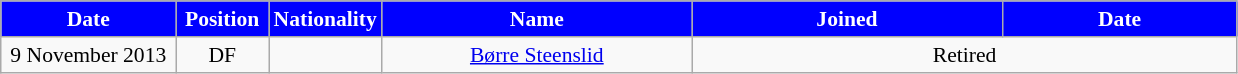<table class="wikitable"  style="text-align:center; font-size:90%; ">
<tr>
<th style="background:#00f; color:white; width:110px;">Date</th>
<th style="background:#00f; color:white; width:55px;">Position</th>
<th style="background:#00f; color:white; width:55px;">Nationality</th>
<th style="background:#00f; color:white; width:200px;">Name</th>
<th style="background:#00f; color:white; width:200px;">Joined</th>
<th style="background:#00f; color:white; width:150px;">Date</th>
</tr>
<tr>
<td>9 November 2013</td>
<td>DF</td>
<td></td>
<td><a href='#'>Børre Steenslid</a></td>
<td colspan=2>Retired</td>
</tr>
</table>
